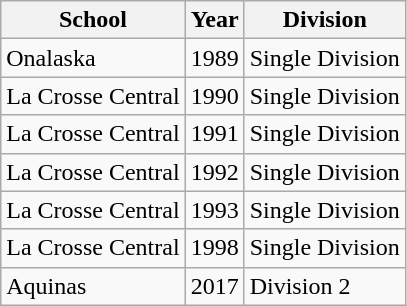<table class="wikitable">
<tr>
<th>School</th>
<th>Year</th>
<th>Division</th>
</tr>
<tr>
<td>Onalaska</td>
<td>1989</td>
<td>Single Division</td>
</tr>
<tr>
<td>La Crosse Central</td>
<td>1990</td>
<td>Single Division</td>
</tr>
<tr>
<td>La Crosse Central</td>
<td>1991</td>
<td>Single Division</td>
</tr>
<tr>
<td>La Crosse Central</td>
<td>1992</td>
<td>Single Division</td>
</tr>
<tr>
<td>La Crosse Central</td>
<td>1993</td>
<td>Single Division</td>
</tr>
<tr>
<td>La Crosse Central</td>
<td>1998</td>
<td>Single Division</td>
</tr>
<tr>
<td>Aquinas</td>
<td>2017</td>
<td>Division 2</td>
</tr>
</table>
